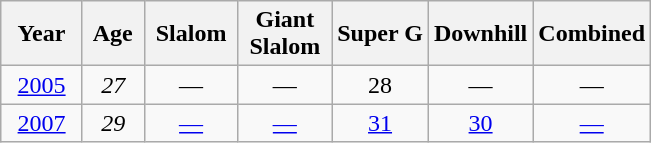<table class=wikitable style="text-align:center">
<tr>
<th>  Year  </th>
<th> Age </th>
<th> Slalom </th>
<th> Giant <br> Slalom </th>
<th>Super G</th>
<th>Downhill</th>
<th>Combined</th>
</tr>
<tr>
<td><a href='#'>2005</a></td>
<td><em>27</em></td>
<td>—</td>
<td>—</td>
<td>28</td>
<td>—</td>
<td>—</td>
</tr>
<tr>
<td><a href='#'>2007</a></td>
<td><em>29</em></td>
<td><a href='#'>—</a></td>
<td><a href='#'>—</a></td>
<td><a href='#'>31</a></td>
<td><a href='#'>30</a></td>
<td><a href='#'>—</a></td>
</tr>
</table>
